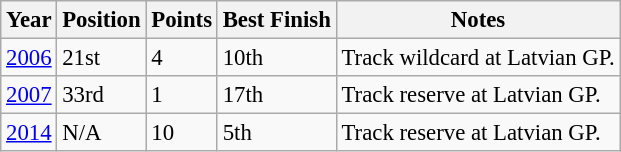<table class="wikitable" style="font-size: 95%;">
<tr>
<th>Year</th>
<th>Position</th>
<th>Points</th>
<th>Best Finish</th>
<th>Notes</th>
</tr>
<tr |->
<td><a href='#'>2006</a></td>
<td>21st</td>
<td>4</td>
<td>10th</td>
<td>Track wildcard at Latvian GP.</td>
</tr>
<tr>
<td><a href='#'>2007</a></td>
<td>33rd</td>
<td>1</td>
<td>17th</td>
<td>Track reserve at Latvian GP.</td>
</tr>
<tr>
<td><a href='#'>2014</a></td>
<td>N/A</td>
<td>10</td>
<td>5th</td>
<td>Track reserve at Latvian GP.</td>
</tr>
</table>
